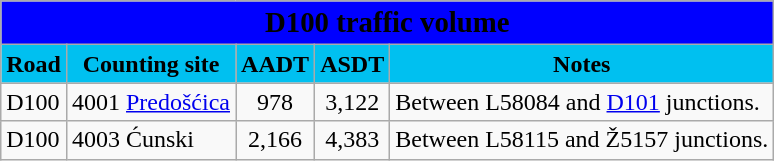<table class="wikitable">
<tr>
<td colspan=5 bgcolor=blue align=center style=margin-top:15><span><big><strong>D100 traffic volume</strong></big></span></td>
</tr>
<tr>
<td align=center bgcolor=00c0f0><strong>Road</strong></td>
<td align=center bgcolor=00c0f0><strong>Counting site</strong></td>
<td align=center bgcolor=00c0f0><strong>AADT</strong></td>
<td align=center bgcolor=00c0f0><strong>ASDT</strong></td>
<td align=center bgcolor=00c0f0><strong>Notes</strong></td>
</tr>
<tr>
<td> D100</td>
<td>4001 <a href='#'>Predošćica</a></td>
<td align=center>978</td>
<td align=center>3,122</td>
<td>Between L58084 and <a href='#'>D101</a> junctions.</td>
</tr>
<tr>
<td> D100</td>
<td>4003 Ćunski</td>
<td align=center>2,166</td>
<td align=center>4,383</td>
<td>Between L58115 and Ž5157 junctions.</td>
</tr>
</table>
